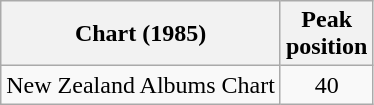<table class="wikitable sortable">
<tr>
<th>Chart (1985)</th>
<th>Peak<br>position</th>
</tr>
<tr>
<td align="left">New Zealand Albums Chart</td>
<td style="text-align:center;">40</td>
</tr>
</table>
